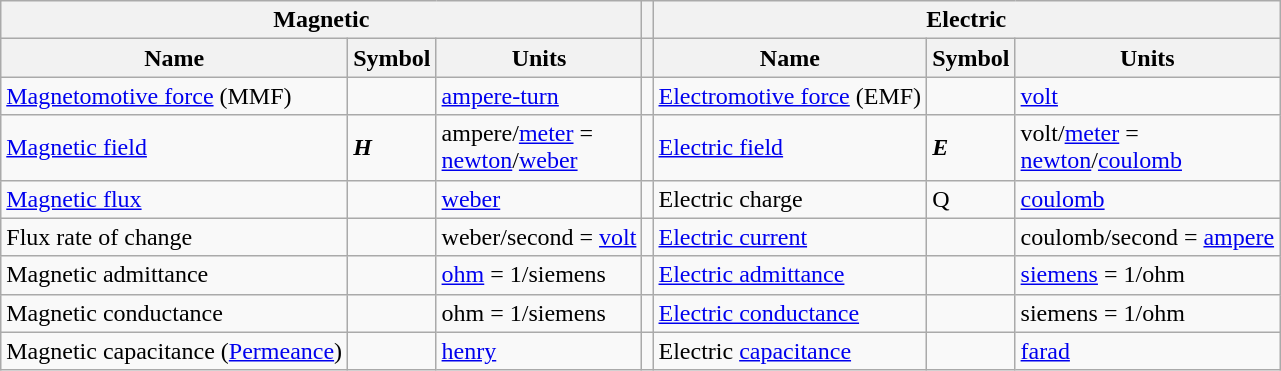<table class="wikitable">
<tr>
<th colspan=3>Magnetic</th>
<th></th>
<th colspan=3>Electric</th>
</tr>
<tr>
<th>Name</th>
<th>Symbol</th>
<th>Units</th>
<th></th>
<th>Name</th>
<th>Symbol</th>
<th>Units</th>
</tr>
<tr>
<td><a href='#'>Magnetomotive force</a> (MMF)</td>
<td></td>
<td><a href='#'>ampere-turn</a></td>
<td></td>
<td><a href='#'>Electromotive force</a> (EMF)</td>
<td></td>
<td><a href='#'>volt</a></td>
</tr>
<tr>
<td><a href='#'>Magnetic field</a></td>
<td><strong><em>H</em></strong></td>
<td>ampere/<a href='#'>meter</a> =<br><a href='#'>newton</a>/<a href='#'>weber</a></td>
<td></td>
<td><a href='#'>Electric field</a></td>
<td><strong><em>E</em></strong></td>
<td>volt/<a href='#'>meter</a> =<br><a href='#'>newton</a>/<a href='#'>coulomb</a></td>
</tr>
<tr>
<td><a href='#'>Magnetic flux</a></td>
<td></td>
<td><a href='#'>weber</a></td>
<td></td>
<td>Electric charge</td>
<td>Q</td>
<td><a href='#'>coulomb</a></td>
</tr>
<tr>
<td>Flux rate of change</td>
<td></td>
<td>weber/second = <a href='#'>volt</a></td>
<td></td>
<td><a href='#'>Electric current</a></td>
<td></td>
<td>coulomb/second = <a href='#'>ampere</a></td>
</tr>
<tr>
<td>Magnetic admittance</td>
<td></td>
<td><a href='#'>ohm</a> = 1/siemens</td>
<td></td>
<td><a href='#'>Electric admittance</a></td>
<td></td>
<td><a href='#'>siemens</a> = 1/ohm</td>
</tr>
<tr>
<td>Magnetic conductance</td>
<td></td>
<td>ohm = 1/siemens</td>
<td></td>
<td><a href='#'>Electric conductance</a></td>
<td></td>
<td>siemens = 1/ohm</td>
</tr>
<tr>
<td>Magnetic capacitance (<a href='#'>Permeance</a>)</td>
<td></td>
<td><a href='#'>henry</a></td>
<td></td>
<td>Electric <a href='#'>capacitance</a></td>
<td></td>
<td><a href='#'>farad</a></td>
</tr>
</table>
